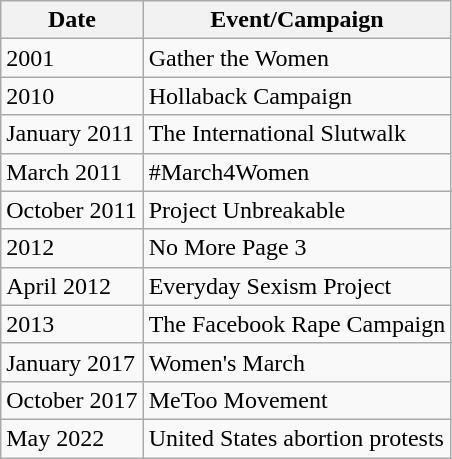<table class="wikitable">
<tr>
<th>Date</th>
<th>Event/Campaign</th>
</tr>
<tr>
<td>2001</td>
<td>Gather the Women</td>
</tr>
<tr>
<td>2010</td>
<td>Hollaback Campaign</td>
</tr>
<tr>
<td>January 2011</td>
<td>The International Slutwalk</td>
</tr>
<tr>
<td>March 2011</td>
<td>#March4Women</td>
</tr>
<tr>
<td>October 2011</td>
<td>Project Unbreakable</td>
</tr>
<tr>
<td>2012</td>
<td>No More Page 3</td>
</tr>
<tr>
<td>April 2012</td>
<td>Everyday Sexism Project</td>
</tr>
<tr>
<td>2013</td>
<td>The Facebook Rape Campaign</td>
</tr>
<tr>
<td>January 2017</td>
<td>Women's March</td>
</tr>
<tr>
<td>October 2017</td>
<td>MeToo Movement</td>
</tr>
<tr>
<td>May 2022</td>
<td>United States abortion protests</td>
</tr>
</table>
